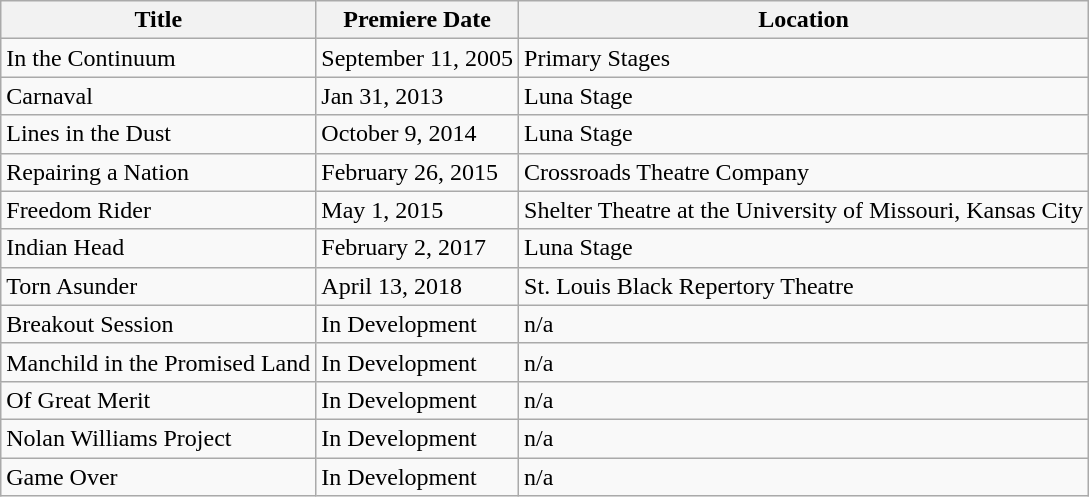<table class="wikitable">
<tr>
<th>Title</th>
<th>Premiere Date</th>
<th>Location</th>
</tr>
<tr>
<td>In the Continuum</td>
<td>September 11, 2005</td>
<td>Primary Stages</td>
</tr>
<tr>
<td>Carnaval</td>
<td>Jan 31, 2013</td>
<td>Luna Stage</td>
</tr>
<tr>
<td>Lines in the Dust</td>
<td>October 9, 2014</td>
<td>Luna Stage</td>
</tr>
<tr>
<td>Repairing a Nation</td>
<td>February 26, 2015</td>
<td>Crossroads Theatre Company</td>
</tr>
<tr>
<td>Freedom Rider</td>
<td>May 1, 2015</td>
<td>Shelter Theatre at the University of Missouri, Kansas City</td>
</tr>
<tr>
<td>Indian Head</td>
<td>February 2, 2017</td>
<td>Luna Stage</td>
</tr>
<tr>
<td>Torn Asunder</td>
<td>April 13, 2018</td>
<td>St. Louis Black Repertory Theatre</td>
</tr>
<tr>
<td>Breakout Session</td>
<td>In Development</td>
<td>n/a</td>
</tr>
<tr>
<td>Manchild in the Promised Land</td>
<td>In Development</td>
<td>n/a</td>
</tr>
<tr>
<td>Of Great Merit</td>
<td>In Development</td>
<td>n/a</td>
</tr>
<tr>
<td>Nolan Williams Project</td>
<td>In Development</td>
<td>n/a</td>
</tr>
<tr>
<td>Game Over</td>
<td>In Development</td>
<td>n/a</td>
</tr>
</table>
